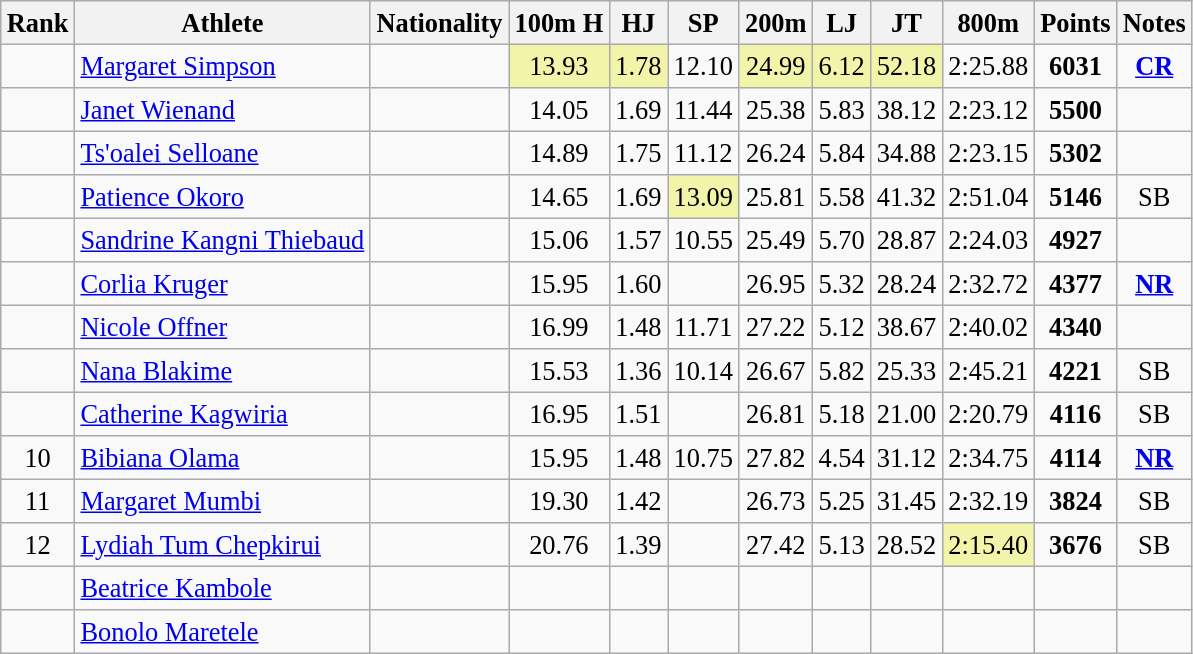<table class="wikitable sortable" style=" text-align:center; font-size:110%;">
<tr>
<th>Rank</th>
<th>Athlete</th>
<th>Nationality</th>
<th>100m H</th>
<th>HJ</th>
<th>SP</th>
<th>200m</th>
<th>LJ</th>
<th>JT</th>
<th>800m</th>
<th>Points</th>
<th>Notes</th>
</tr>
<tr>
<td></td>
<td align=left><a href='#'>Margaret Simpson</a></td>
<td align=left></td>
<td bgcolor=#F2F5A9>13.93</td>
<td bgcolor=#F2F5A9>1.78</td>
<td>12.10</td>
<td bgcolor=#F2F5A9>24.99</td>
<td bgcolor=#F2F5A9>6.12</td>
<td bgcolor=#F2F5A9>52.18</td>
<td>2:25.88</td>
<td><strong>6031</strong></td>
<td><strong><a href='#'>CR</a></strong></td>
</tr>
<tr>
<td></td>
<td align=left><a href='#'>Janet Wienand</a></td>
<td align=left></td>
<td>14.05</td>
<td>1.69</td>
<td>11.44</td>
<td>25.38</td>
<td>5.83</td>
<td>38.12</td>
<td>2:23.12</td>
<td><strong>5500</strong></td>
<td></td>
</tr>
<tr>
<td></td>
<td align=left><a href='#'>Ts'oalei Selloane</a></td>
<td align=left></td>
<td>14.89</td>
<td>1.75</td>
<td>11.12</td>
<td>26.24</td>
<td>5.84</td>
<td>34.88</td>
<td>2:23.15</td>
<td><strong>5302</strong></td>
<td></td>
</tr>
<tr>
<td></td>
<td align=left><a href='#'>Patience Okoro</a></td>
<td align=left></td>
<td>14.65</td>
<td>1.69</td>
<td bgcolor=#F2F5A9>13.09</td>
<td>25.81</td>
<td>5.58</td>
<td>41.32</td>
<td>2:51.04</td>
<td><strong>5146</strong></td>
<td>SB</td>
</tr>
<tr>
<td></td>
<td align=left><a href='#'>Sandrine Kangni Thiebaud</a></td>
<td align=left></td>
<td>15.06</td>
<td>1.57</td>
<td>10.55</td>
<td>25.49</td>
<td>5.70</td>
<td>28.87</td>
<td>2:24.03</td>
<td><strong>4927</strong></td>
<td></td>
</tr>
<tr>
<td></td>
<td align=left><a href='#'>Corlia Kruger</a></td>
<td align=left></td>
<td>15.95</td>
<td>1.60</td>
<td></td>
<td>26.95</td>
<td>5.32</td>
<td>28.24</td>
<td>2:32.72</td>
<td><strong>4377</strong></td>
<td><strong><a href='#'>NR</a></strong></td>
</tr>
<tr>
<td></td>
<td align=left><a href='#'>Nicole Offner</a></td>
<td align=left></td>
<td>16.99</td>
<td>1.48</td>
<td>11.71</td>
<td>27.22</td>
<td>5.12</td>
<td>38.67</td>
<td>2:40.02</td>
<td><strong>4340</strong></td>
<td></td>
</tr>
<tr>
<td></td>
<td align=left><a href='#'>Nana Blakime</a></td>
<td align=left></td>
<td>15.53</td>
<td>1.36</td>
<td>10.14</td>
<td>26.67</td>
<td>5.82</td>
<td>25.33</td>
<td>2:45.21</td>
<td><strong>4221</strong></td>
<td>SB</td>
</tr>
<tr>
<td></td>
<td align=left><a href='#'>Catherine Kagwiria</a></td>
<td align=left></td>
<td>16.95</td>
<td>1.51</td>
<td></td>
<td>26.81</td>
<td>5.18</td>
<td>21.00</td>
<td>2:20.79</td>
<td><strong>4116</strong></td>
<td>SB</td>
</tr>
<tr>
<td>10</td>
<td align=left><a href='#'>Bibiana Olama</a></td>
<td align=left></td>
<td>15.95</td>
<td>1.48</td>
<td>10.75</td>
<td>27.82</td>
<td>4.54</td>
<td>31.12</td>
<td>2:34.75</td>
<td><strong>4114</strong></td>
<td><strong><a href='#'>NR</a></strong></td>
</tr>
<tr>
<td>11</td>
<td align=left><a href='#'>Margaret Mumbi</a></td>
<td align=left></td>
<td>19.30</td>
<td>1.42</td>
<td></td>
<td>26.73</td>
<td>5.25</td>
<td>31.45</td>
<td>2:32.19</td>
<td><strong>3824</strong></td>
<td>SB</td>
</tr>
<tr>
<td>12</td>
<td align=left><a href='#'>Lydiah Tum Chepkirui</a></td>
<td align=left></td>
<td>20.76</td>
<td>1.39</td>
<td></td>
<td>27.42</td>
<td>5.13</td>
<td>28.52</td>
<td bgcolor=#F2F5A9>2:15.40</td>
<td><strong>3676</strong></td>
<td>SB</td>
</tr>
<tr>
<td></td>
<td align=left><a href='#'>Beatrice Kambole</a></td>
<td align=left></td>
<td></td>
<td></td>
<td></td>
<td></td>
<td></td>
<td></td>
<td></td>
<td><strong></strong></td>
<td></td>
</tr>
<tr>
<td></td>
<td align=left><a href='#'>Bonolo Maretele</a></td>
<td align=left></td>
<td></td>
<td></td>
<td></td>
<td></td>
<td></td>
<td></td>
<td></td>
<td><strong></strong></td>
<td></td>
</tr>
</table>
